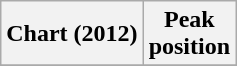<table class="wikitable">
<tr>
<th>Chart (2012)</th>
<th>Peak<br>position</th>
</tr>
<tr>
</tr>
</table>
